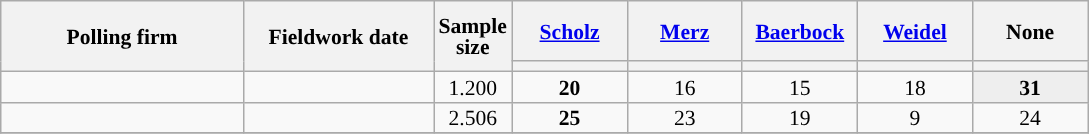<table class="wikitable sortable mw-datatable" style="text-align:center;font-size:90%;line-height:14px;">
<tr style="height:40px;">
<th style="width:155px;" rowspan="2">Polling firm</th>
<th style="width:120px;" rowspan="2">Fieldwork date</th>
<th style="width: 35px;" rowspan="2">Sample<br>size</th>
<th class="unsortable" style="width:70px;"><a href='#'>Scholz</a><br></th>
<th class="unsortable" style="width:70px;"><a href='#'>Merz</a><br></th>
<th class="unsortable" style="width:70px;"><a href='#'>Baerbock</a><br></th>
<th class="unsortable" style="width:70px;"><a href='#'>Weidel</a><br></th>
<th class="unsortable" style="width:70px;">None</th>
</tr>
<tr>
<th style="background:"></th>
<th style="background:"></th>
<th style="background:"></th>
<th style="background:"></th>
<th style="background:"></th>
</tr>
<tr>
<td></td>
<td></td>
<td>1.200</td>
<td><strong>20</strong></td>
<td>16</td>
<td>15</td>
<td>18</td>
<td style="background:#EEEEEE;"><strong>31</strong></td>
</tr>
<tr>
<td></td>
<td></td>
<td>2.506</td>
<td><strong>25</strong></td>
<td>23</td>
<td>19</td>
<td>9</td>
<td>24</td>
</tr>
<tr>
</tr>
</table>
